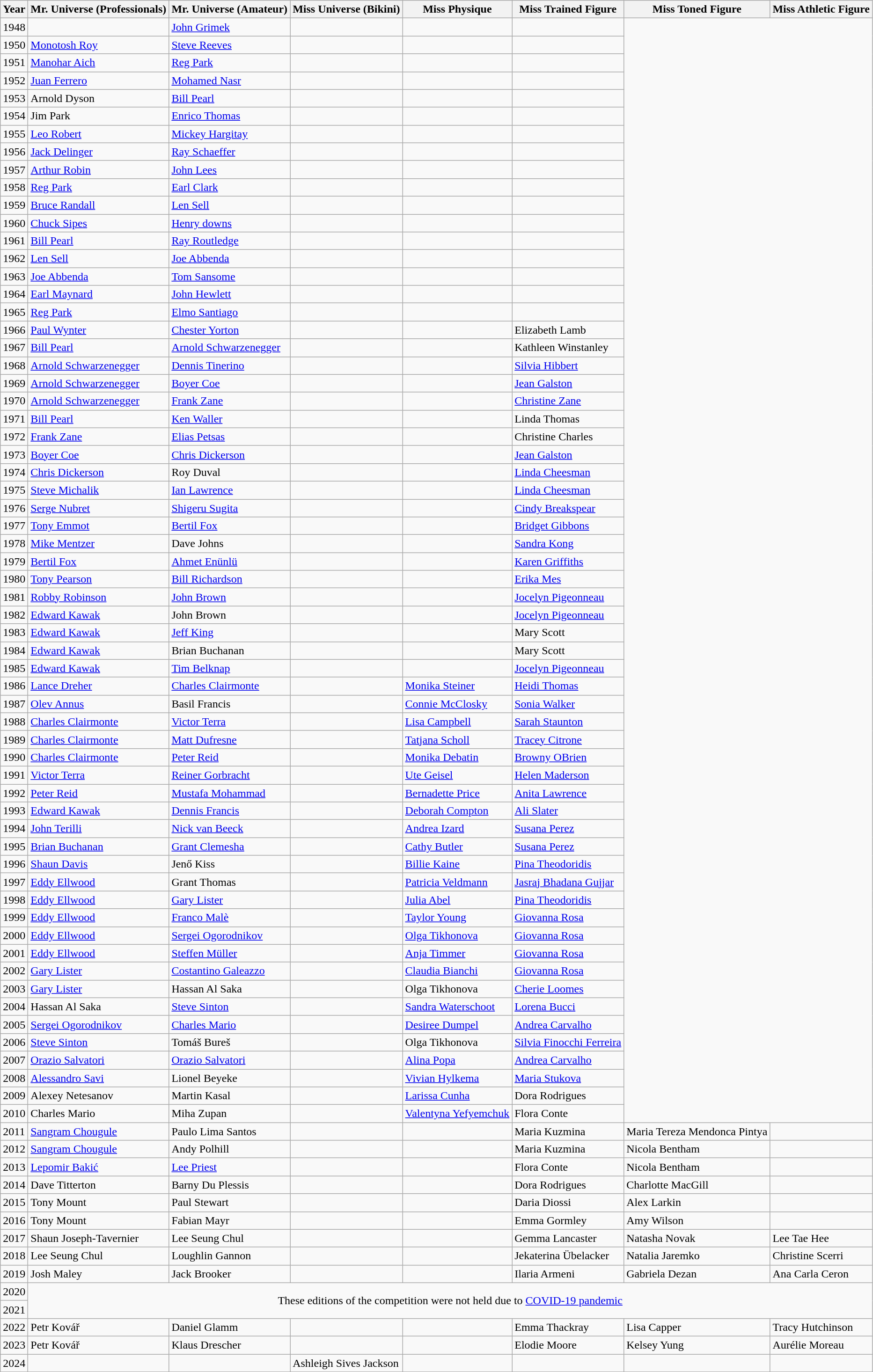<table class="wikitable">
<tr>
<th>Year</th>
<th>Mr. Universe (Professionals)</th>
<th>Mr. Universe (Amateur)</th>
<th>Miss Universe (Bikini)</th>
<th>Miss Physique</th>
<th>Miss Trained Figure</th>
<th>Miss Toned Figure</th>
<th>Miss Athletic Figure</th>
</tr>
<tr>
<td>1948</td>
<td></td>
<td> <a href='#'>John Grimek</a></td>
<td></td>
<td></td>
<td></td>
</tr>
<tr>
<td>1950</td>
<td> <a href='#'>Monotosh Roy</a></td>
<td> <a href='#'>Steve Reeves</a></td>
<td></td>
<td></td>
<td></td>
</tr>
<tr>
<td>1951</td>
<td> <a href='#'>Manohar Aich</a></td>
<td> <a href='#'>Reg Park</a></td>
<td></td>
<td></td>
<td></td>
</tr>
<tr>
<td>1952</td>
<td><a href='#'>Juan Ferrero</a></td>
<td> <a href='#'>Mohamed Nasr</a></td>
<td></td>
<td></td>
<td></td>
</tr>
<tr>
<td>1953</td>
<td>Arnold Dyson</td>
<td> <a href='#'>Bill Pearl</a></td>
<td></td>
<td></td>
<td></td>
</tr>
<tr>
<td>1954</td>
<td>Jim Park</td>
<td> <a href='#'>Enrico Thomas</a></td>
<td></td>
<td></td>
<td></td>
</tr>
<tr>
<td>1955</td>
<td><a href='#'>Leo Robert</a></td>
<td> <a href='#'>Mickey Hargitay</a></td>
<td></td>
<td></td>
<td></td>
</tr>
<tr>
<td>1956</td>
<td><a href='#'>Jack Delinger</a></td>
<td> <a href='#'>Ray Schaeffer</a></td>
<td></td>
<td></td>
<td></td>
</tr>
<tr>
<td>1957</td>
<td><a href='#'>Arthur Robin</a></td>
<td> <a href='#'>John Lees</a></td>
<td></td>
<td></td>
<td></td>
</tr>
<tr>
<td>1958</td>
<td><a href='#'>Reg Park</a></td>
<td> <a href='#'>Earl Clark</a></td>
<td></td>
<td></td>
<td></td>
</tr>
<tr>
<td>1959</td>
<td><a href='#'>Bruce Randall</a></td>
<td> <a href='#'>Len Sell</a></td>
<td></td>
<td></td>
<td></td>
</tr>
<tr>
<td>1960</td>
<td><a href='#'>Chuck Sipes</a></td>
<td> <a href='#'>Henry downs</a></td>
<td></td>
<td></td>
<td></td>
</tr>
<tr>
<td>1961</td>
<td><a href='#'>Bill Pearl</a></td>
<td> <a href='#'>Ray Routledge</a></td>
<td></td>
<td></td>
<td></td>
</tr>
<tr>
<td>1962</td>
<td><a href='#'>Len Sell</a></td>
<td> <a href='#'>Joe Abbenda</a></td>
<td></td>
<td></td>
<td></td>
</tr>
<tr>
<td>1963</td>
<td> <a href='#'>Joe Abbenda</a></td>
<td> <a href='#'>Tom Sansome</a></td>
<td></td>
<td></td>
<td></td>
</tr>
<tr>
<td>1964</td>
<td> <a href='#'>Earl Maynard</a></td>
<td> <a href='#'>John Hewlett</a></td>
<td></td>
<td></td>
<td></td>
</tr>
<tr>
<td>1965</td>
<td><a href='#'>Reg Park</a></td>
<td> <a href='#'>Elmo Santiago</a></td>
<td></td>
<td></td>
<td></td>
</tr>
<tr>
<td>1966</td>
<td><a href='#'>Paul Wynter</a></td>
<td> <a href='#'>Chester Yorton</a></td>
<td></td>
<td></td>
<td>Elizabeth Lamb</td>
</tr>
<tr>
<td>1967</td>
<td><a href='#'>Bill Pearl</a></td>
<td> <a href='#'>Arnold Schwarzenegger</a></td>
<td></td>
<td></td>
<td>Kathleen Winstanley</td>
</tr>
<tr>
<td>1968</td>
<td> <a href='#'>Arnold Schwarzenegger</a></td>
<td> <a href='#'>Dennis Tinerino</a></td>
<td></td>
<td></td>
<td><a href='#'>Silvia Hibbert</a></td>
</tr>
<tr>
<td>1969</td>
<td> <a href='#'>Arnold Schwarzenegger</a></td>
<td> <a href='#'>Boyer Coe</a></td>
<td></td>
<td></td>
<td><a href='#'>Jean Galston</a></td>
</tr>
<tr>
<td>1970</td>
<td> <a href='#'>Arnold Schwarzenegger</a></td>
<td> <a href='#'>Frank Zane</a></td>
<td></td>
<td></td>
<td><a href='#'>Christine Zane</a></td>
</tr>
<tr>
<td>1971</td>
<td><a href='#'>Bill Pearl</a></td>
<td> <a href='#'>Ken Waller</a></td>
<td></td>
<td></td>
<td>Linda Thomas</td>
</tr>
<tr>
<td>1972</td>
<td><a href='#'>Frank Zane</a></td>
<td> <a href='#'>Elias Petsas</a></td>
<td></td>
<td></td>
<td>Christine Charles</td>
</tr>
<tr>
<td>1973</td>
<td><a href='#'>Boyer Coe</a></td>
<td> <a href='#'>Chris Dickerson</a></td>
<td></td>
<td></td>
<td><a href='#'>Jean Galston</a></td>
</tr>
<tr>
<td>1974</td>
<td><a href='#'>Chris Dickerson</a></td>
<td> Roy Duval</td>
<td></td>
<td></td>
<td><a href='#'>Linda Cheesman</a></td>
</tr>
<tr>
<td>1975</td>
<td><a href='#'>Steve Michalik</a></td>
<td> <a href='#'>Ian Lawrence</a></td>
<td></td>
<td></td>
<td><a href='#'>Linda Cheesman</a></td>
</tr>
<tr>
<td>1976</td>
<td><a href='#'>Serge Nubret</a></td>
<td> <a href='#'>Shigeru Sugita</a></td>
<td></td>
<td></td>
<td><a href='#'>Cindy Breakspear</a></td>
</tr>
<tr>
<td>1977</td>
<td><a href='#'>Tony Emmot</a></td>
<td> <a href='#'>Bertil Fox</a></td>
<td></td>
<td></td>
<td><a href='#'>Bridget Gibbons</a></td>
</tr>
<tr>
<td>1978</td>
<td><a href='#'>Mike Mentzer</a></td>
<td> Dave Johns</td>
<td></td>
<td></td>
<td><a href='#'>Sandra Kong</a></td>
</tr>
<tr>
<td>1979</td>
<td><a href='#'>Bertil Fox</a></td>
<td> <a href='#'>Ahmet Enünlü</a></td>
<td></td>
<td></td>
<td><a href='#'>Karen Griffiths</a></td>
</tr>
<tr>
<td>1980</td>
<td><a href='#'>Tony Pearson</a></td>
<td> <a href='#'>Bill Richardson</a></td>
<td></td>
<td></td>
<td><a href='#'>Erika Mes</a></td>
</tr>
<tr>
<td>1981</td>
<td><a href='#'>Robby Robinson</a></td>
<td> <a href='#'>John Brown</a></td>
<td></td>
<td></td>
<td><a href='#'>Jocelyn Pigeonneau</a></td>
</tr>
<tr>
<td>1982</td>
<td><a href='#'>Edward Kawak</a></td>
<td> John Brown</td>
<td></td>
<td></td>
<td><a href='#'>Jocelyn Pigeonneau</a></td>
</tr>
<tr>
<td>1983</td>
<td><a href='#'>Edward Kawak</a></td>
<td> <a href='#'>Jeff King</a></td>
<td></td>
<td></td>
<td>Mary Scott</td>
</tr>
<tr>
<td>1984</td>
<td><a href='#'>Edward Kawak</a></td>
<td> Brian Buchanan</td>
<td></td>
<td></td>
<td>Mary Scott</td>
</tr>
<tr>
<td>1985</td>
<td><a href='#'>Edward Kawak</a></td>
<td> <a href='#'>Tim Belknap</a></td>
<td></td>
<td></td>
<td><a href='#'>Jocelyn Pigeonneau</a></td>
</tr>
<tr>
<td>1986</td>
<td><a href='#'>Lance Dreher</a></td>
<td> <a href='#'>Charles Clairmonte</a></td>
<td></td>
<td> <a href='#'>Monika Steiner</a></td>
<td><a href='#'>Heidi Thomas</a></td>
</tr>
<tr>
<td>1987</td>
<td><a href='#'>Olev Annus</a></td>
<td> Basil Francis</td>
<td></td>
<td> <a href='#'>Connie McClosky</a></td>
<td><a href='#'>Sonia Walker</a></td>
</tr>
<tr>
<td>1988</td>
<td><a href='#'>Charles Clairmonte</a></td>
<td> <a href='#'>Victor Terra</a></td>
<td></td>
<td> <a href='#'>Lisa Campbell</a></td>
<td><a href='#'>Sarah Staunton</a></td>
</tr>
<tr>
<td>1989</td>
<td><a href='#'>Charles Clairmonte</a></td>
<td> <a href='#'>Matt Dufresne</a></td>
<td></td>
<td> <a href='#'>Tatjana Scholl</a></td>
<td><a href='#'>Tracey Citrone</a></td>
</tr>
<tr>
<td>1990</td>
<td><a href='#'>Charles Clairmonte</a></td>
<td> <a href='#'>Peter Reid</a></td>
<td></td>
<td> <a href='#'>Monika Debatin</a></td>
<td><a href='#'>Browny OBrien</a></td>
</tr>
<tr>
<td>1991</td>
<td><a href='#'>Victor Terra</a></td>
<td> <a href='#'>Reiner Gorbracht</a></td>
<td></td>
<td> <a href='#'>Ute Geisel</a></td>
<td><a href='#'>Helen Maderson</a></td>
</tr>
<tr>
<td>1992</td>
<td><a href='#'>Peter Reid</a></td>
<td> <a href='#'>Mustafa Mohammad</a></td>
<td></td>
<td> <a href='#'>Bernadette Price</a></td>
<td><a href='#'>Anita Lawrence</a></td>
</tr>
<tr>
<td>1993</td>
<td><a href='#'>Edward Kawak</a></td>
<td> <a href='#'>Dennis Francis</a></td>
<td></td>
<td> <a href='#'>Deborah Compton</a></td>
<td><a href='#'>Ali Slater</a></td>
</tr>
<tr>
<td>1994</td>
<td><a href='#'>John Terilli</a></td>
<td> <a href='#'>Nick van Beeck</a></td>
<td></td>
<td> <a href='#'>Andrea Izard</a></td>
<td><a href='#'>Susana Perez</a></td>
</tr>
<tr>
<td>1995</td>
<td><a href='#'>Brian Buchanan</a></td>
<td> <a href='#'>Grant Clemesha</a></td>
<td></td>
<td> <a href='#'>Cathy Butler</a></td>
<td><a href='#'>Susana Perez</a></td>
</tr>
<tr>
<td>1996</td>
<td><a href='#'>Shaun Davis</a></td>
<td> Jenő Kiss</td>
<td></td>
<td> <a href='#'>Billie Kaine</a></td>
<td><a href='#'>Pina Theodoridis</a></td>
</tr>
<tr>
<td>1997</td>
<td><a href='#'>Eddy Ellwood</a></td>
<td> Grant Thomas</td>
<td></td>
<td> <a href='#'>Patricia Veldmann</a></td>
<td><a href='#'>Jasraj Bhadana Gujjar</a></td>
</tr>
<tr>
<td>1998</td>
<td><a href='#'>Eddy Ellwood</a></td>
<td> <a href='#'>Gary Lister</a></td>
<td></td>
<td> <a href='#'>Julia Abel</a></td>
<td><a href='#'>Pina Theodoridis</a></td>
</tr>
<tr>
<td>1999</td>
<td><a href='#'>Eddy Ellwood</a></td>
<td> <a href='#'>Franco Malè</a></td>
<td></td>
<td> <a href='#'>Taylor Young</a></td>
<td><a href='#'>Giovanna Rosa</a></td>
</tr>
<tr>
<td>2000</td>
<td><a href='#'>Eddy Ellwood</a></td>
<td> <a href='#'>Sergei Ogorodnikov</a></td>
<td></td>
<td> <a href='#'>Olga Tikhonova</a></td>
<td><a href='#'>Giovanna Rosa</a></td>
</tr>
<tr>
<td>2001</td>
<td><a href='#'>Eddy Ellwood</a></td>
<td> <a href='#'>Steffen Müller</a></td>
<td></td>
<td> <a href='#'>Anja Timmer</a></td>
<td><a href='#'>Giovanna Rosa</a></td>
</tr>
<tr>
<td>2002</td>
<td><a href='#'>Gary Lister</a></td>
<td> <a href='#'>Costantino Galeazzo</a></td>
<td></td>
<td> <a href='#'>Claudia Bianchi</a></td>
<td><a href='#'>Giovanna Rosa</a></td>
</tr>
<tr>
<td>2003</td>
<td><a href='#'>Gary Lister</a></td>
<td> Hassan Al Saka</td>
<td></td>
<td> Olga Tikhonova</td>
<td><a href='#'>Cherie Loomes</a></td>
</tr>
<tr>
<td>2004</td>
<td>Hassan Al Saka</td>
<td> <a href='#'>Steve Sinton</a></td>
<td></td>
<td> <a href='#'>Sandra Waterschoot</a></td>
<td><a href='#'>Lorena Bucci</a></td>
</tr>
<tr>
<td>2005</td>
<td><a href='#'>Sergei Ogorodnikov</a></td>
<td> <a href='#'>Charles Mario</a></td>
<td></td>
<td> <a href='#'>Desiree Dumpel</a></td>
<td><a href='#'>Andrea Carvalho</a></td>
</tr>
<tr>
<td>2006</td>
<td><a href='#'>Steve Sinton</a></td>
<td> Tomáš Bureš</td>
<td></td>
<td> Olga Tikhonova</td>
<td><a href='#'>Silvia Finocchi Ferreira</a></td>
</tr>
<tr>
<td>2007</td>
<td><a href='#'>Orazio Salvatori</a></td>
<td> <a href='#'>Orazio Salvatori</a></td>
<td></td>
<td> <a href='#'>Alina Popa</a></td>
<td><a href='#'>Andrea Carvalho</a></td>
</tr>
<tr>
<td>2008</td>
<td><a href='#'>Alessandro Savi</a></td>
<td> Lionel Beyeke</td>
<td></td>
<td> <a href='#'>Vivian Hylkema</a></td>
<td><a href='#'>Maria Stukova</a></td>
</tr>
<tr>
<td>2009</td>
<td>Alexey Netesanov</td>
<td> Martin Kasal</td>
<td></td>
<td> <a href='#'>Larissa Cunha</a></td>
<td>Dora Rodrigues</td>
</tr>
<tr>
<td>2010</td>
<td>Charles Mario</td>
<td> Miha Zupan</td>
<td></td>
<td> <a href='#'>Valentyna Yefyemchuk</a></td>
<td>Flora Conte</td>
</tr>
<tr>
<td>2011</td>
<td> <a href='#'>Sangram Chougule</a></td>
<td> Paulo Lima Santos</td>
<td></td>
<td></td>
<td>Maria Kuzmina</td>
<td> Maria Tereza Mendonca Pintya</td>
<td></td>
</tr>
<tr>
<td>2012</td>
<td> <a href='#'>Sangram Chougule</a></td>
<td> Andy Polhill</td>
<td></td>
<td></td>
<td>Maria Kuzmina</td>
<td> Nicola Bentham</td>
<td></td>
</tr>
<tr>
<td>2013</td>
<td> <a href='#'>Lepomir Bakić</a></td>
<td> <a href='#'>Lee Priest</a></td>
<td></td>
<td></td>
<td>Flora Conte</td>
<td> Nicola Bentham</td>
<td></td>
</tr>
<tr>
<td>2014</td>
<td>Dave Titterton</td>
<td> Barny Du Plessis</td>
<td></td>
<td></td>
<td>Dora Rodrigues</td>
<td> Charlotte MacGill</td>
<td></td>
</tr>
<tr>
<td>2015</td>
<td>Tony Mount</td>
<td> Paul Stewart</td>
<td></td>
<td></td>
<td>Daria Diossi</td>
<td> Alex Larkin</td>
<td></td>
</tr>
<tr>
<td>2016</td>
<td>Tony Mount</td>
<td> Fabian Mayr</td>
<td></td>
<td></td>
<td>Emma Gormley</td>
<td> Amy Wilson</td>
<td></td>
</tr>
<tr>
<td>2017</td>
<td>Shaun Joseph-Tavernier</td>
<td> Lee Seung Chul</td>
<td></td>
<td></td>
<td>Gemma Lancaster</td>
<td> Natasha Novak</td>
<td>Lee Tae Hee</td>
</tr>
<tr>
<td>2018</td>
<td> Lee Seung Chul</td>
<td> Loughlin Gannon</td>
<td></td>
<td></td>
<td>Jekaterina Übelacker</td>
<td> Natalia Jaremko</td>
<td>Christine Scerri</td>
</tr>
<tr>
<td>2019</td>
<td> Josh Maley</td>
<td> Jack Brooker</td>
<td></td>
<td></td>
<td>Ilaria Armeni</td>
<td> Gabriela Dezan</td>
<td> Ana Carla Ceron</td>
</tr>
<tr>
<td>2020</td>
<td colspan="7" rowspan="2" align="center">These editions of the competition were not held due to <a href='#'>COVID-19 pandemic</a></td>
</tr>
<tr>
<td>2021</td>
</tr>
<tr>
<td>2022</td>
<td> Petr Kovář</td>
<td> Daniel Glamm </td>
<td></td>
<td></td>
<td> Emma Thackray</td>
<td> Lisa Capper</td>
<td> Tracy Hutchinson</td>
</tr>
<tr>
<td>2023</td>
<td> Petr Kovář</td>
<td> Klaus Drescher</td>
<td></td>
<td></td>
<td> Elodie Moore</td>
<td> Kelsey Yung</td>
<td> Aurélie Moreau</td>
</tr>
<tr>
<td>2024</td>
<td></td>
<td></td>
<td> Ashleigh Sives Jackson</td>
<td></td>
<td></td>
<td></td>
<td></td>
</tr>
</table>
